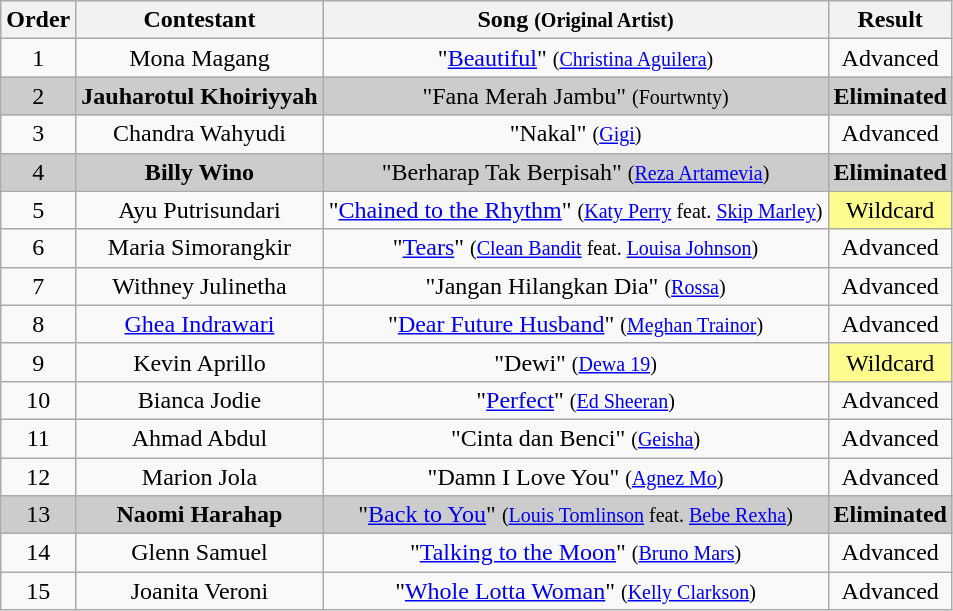<table class="wikitable" style="text-align:center;">
<tr>
<th>Order</th>
<th>Contestant</th>
<th>Song <small>(Original Artist)</small></th>
<th>Result</th>
</tr>
<tr>
<td>1</td>
<td>Mona Magang</td>
<td>"<a href='#'>Beautiful</a>" <small>(<a href='#'>Christina Aguilera</a>)</small></td>
<td>Advanced</td>
</tr>
<tr style="background:#ccc;">
<td>2</td>
<td><strong>Jauharotul Khoiriyyah</strong></td>
<td>"Fana Merah Jambu" <small>(Fourtwnty)</small></td>
<td><strong>Eliminated</strong></td>
</tr>
<tr>
<td>3</td>
<td>Chandra Wahyudi</td>
<td>"Nakal" <small>(<a href='#'>Gigi</a>)</small></td>
<td>Advanced</td>
</tr>
<tr style="background:#ccc;">
<td>4</td>
<td><strong>Billy Wino</strong></td>
<td>"Berharap Tak Berpisah" <small>(<a href='#'>Reza Artamevia</a>)</small></td>
<td><strong>Eliminated</strong></td>
</tr>
<tr>
<td>5</td>
<td>Ayu Putrisundari</td>
<td>"<a href='#'>Chained to the Rhythm</a>" <small>(<a href='#'>Katy Perry</a> feat. <a href='#'>Skip Marley</a>)</small></td>
<td style="background:#fdfc8f;">Wildcard</td>
</tr>
<tr>
<td>6</td>
<td>Maria Simorangkir</td>
<td>"<a href='#'>Tears</a>" <small>(<a href='#'>Clean Bandit</a> feat. <a href='#'>Louisa Johnson</a>)</small></td>
<td>Advanced</td>
</tr>
<tr>
<td>7</td>
<td>Withney Julinetha</td>
<td>"Jangan Hilangkan Dia" <small>(<a href='#'>Rossa</a>)</small></td>
<td>Advanced</td>
</tr>
<tr>
<td>8</td>
<td><a href='#'>Ghea Indrawari</a></td>
<td>"<a href='#'>Dear Future Husband</a>" <small>(<a href='#'>Meghan Trainor</a>)</small></td>
<td>Advanced</td>
</tr>
<tr>
<td>9</td>
<td>Kevin Aprillo</td>
<td>"Dewi" <small>(<a href='#'>Dewa 19</a>)</small></td>
<td style="background:#fdfc8f;">Wildcard</td>
</tr>
<tr>
<td>10</td>
<td>Bianca Jodie</td>
<td>"<a href='#'>Perfect</a>" <small>(<a href='#'>Ed Sheeran</a>)</small></td>
<td>Advanced</td>
</tr>
<tr>
<td>11</td>
<td>Ahmad Abdul</td>
<td>"Cinta dan Benci" <small>(<a href='#'>Geisha</a>)</small></td>
<td>Advanced</td>
</tr>
<tr>
<td>12</td>
<td>Marion Jola</td>
<td>"Damn I Love You" <small>(<a href='#'>Agnez Mo</a>)</small></td>
<td>Advanced</td>
</tr>
<tr style="background:#ccc;">
<td>13</td>
<td><strong>Naomi Harahap</strong></td>
<td>"<a href='#'>Back to You</a>" <small>(<a href='#'>Louis Tomlinson</a> feat. <a href='#'>Bebe Rexha</a>)</small></td>
<td><strong>Eliminated</strong></td>
</tr>
<tr>
<td>14</td>
<td>Glenn Samuel</td>
<td>"<a href='#'>Talking to the Moon</a>" <small>(<a href='#'>Bruno Mars</a>)</small></td>
<td>Advanced</td>
</tr>
<tr>
<td>15</td>
<td>Joanita Veroni</td>
<td>"<a href='#'>Whole Lotta Woman</a>" <small>(<a href='#'>Kelly Clarkson</a>)</small></td>
<td>Advanced</td>
</tr>
</table>
